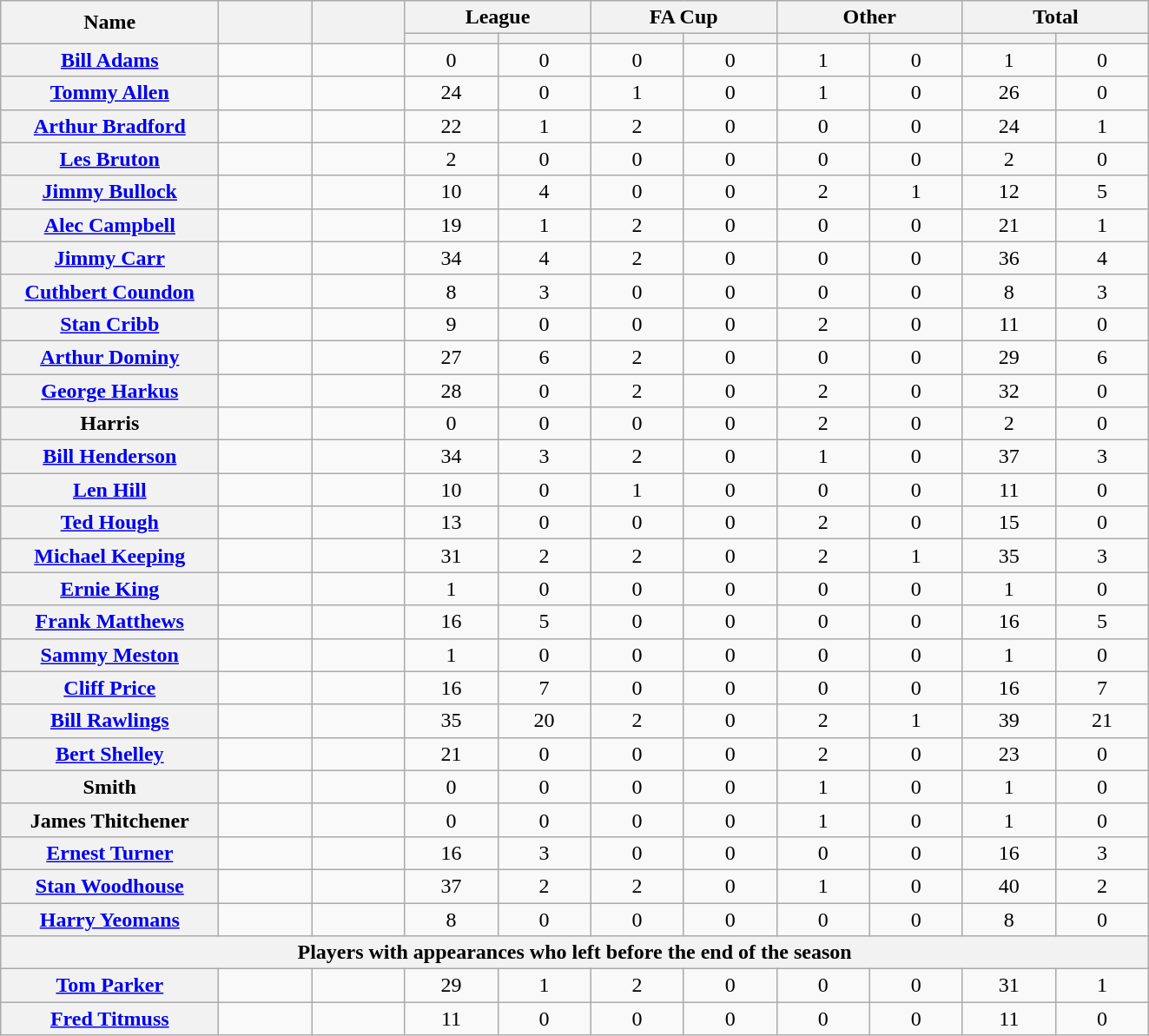<table class="wikitable plainrowheaders" style="text-align:center;">
<tr>
<th scope="col" rowspan="2" style="width:10em;">Name</th>
<th scope="col" rowspan="2" style="width:4em;"></th>
<th scope="col" rowspan="2" style="width:4em;"></th>
<th scope="col" colspan="2">League</th>
<th scope="col" colspan="2">FA Cup</th>
<th scope="col" colspan="2">Other</th>
<th scope="col" colspan="2">Total</th>
</tr>
<tr>
<th scope="col" style="width:4em;"></th>
<th scope="col" style="width:4em;"></th>
<th scope="col" style="width:4em;"></th>
<th scope="col" style="width:4em;"></th>
<th scope="col" style="width:4em;"></th>
<th scope="col" style="width:4em;"></th>
<th scope="col" style="width:4em;"></th>
<th scope="col" style="width:4em;"></th>
</tr>
<tr>
<th scope="row"><a href='#'>Bill Adams</a></th>
<td></td>
<td></td>
<td>0</td>
<td>0</td>
<td>0</td>
<td>0</td>
<td>1</td>
<td>0</td>
<td>1</td>
<td>0</td>
</tr>
<tr>
<th scope="row"><a href='#'>Tommy Allen</a></th>
<td></td>
<td></td>
<td>24</td>
<td>0</td>
<td>1</td>
<td>0</td>
<td>1</td>
<td>0</td>
<td>26</td>
<td>0</td>
</tr>
<tr>
<th scope="row"><a href='#'>Arthur Bradford</a></th>
<td></td>
<td></td>
<td>22</td>
<td>1</td>
<td>2</td>
<td>0</td>
<td>0</td>
<td>0</td>
<td>24</td>
<td>1</td>
</tr>
<tr>
<th scope="row"><a href='#'>Les Bruton</a></th>
<td></td>
<td></td>
<td>2</td>
<td>0</td>
<td>0</td>
<td>0</td>
<td>0</td>
<td>0</td>
<td>2</td>
<td>0</td>
</tr>
<tr>
<th scope="row"><a href='#'>Jimmy Bullock</a></th>
<td></td>
<td></td>
<td>10</td>
<td>4</td>
<td>0</td>
<td>0</td>
<td>2</td>
<td>1</td>
<td>12</td>
<td>5</td>
</tr>
<tr>
<th scope="row"><a href='#'>Alec Campbell</a></th>
<td></td>
<td></td>
<td>19</td>
<td>1</td>
<td>2</td>
<td>0</td>
<td>0</td>
<td>0</td>
<td>21</td>
<td>1</td>
</tr>
<tr>
<th scope="row"><a href='#'>Jimmy Carr</a></th>
<td></td>
<td></td>
<td>34</td>
<td>4</td>
<td>2</td>
<td>0</td>
<td>0</td>
<td>0</td>
<td>36</td>
<td>4</td>
</tr>
<tr>
<th scope="row"><a href='#'>Cuthbert Coundon</a></th>
<td></td>
<td></td>
<td>8</td>
<td>3</td>
<td>0</td>
<td>0</td>
<td>0</td>
<td>0</td>
<td>8</td>
<td>3</td>
</tr>
<tr>
<th scope="row"><a href='#'>Stan Cribb</a></th>
<td></td>
<td></td>
<td>9</td>
<td>0</td>
<td>0</td>
<td>0</td>
<td>2</td>
<td>0</td>
<td>11</td>
<td>0</td>
</tr>
<tr>
<th scope="row"><a href='#'>Arthur Dominy</a></th>
<td></td>
<td></td>
<td>27</td>
<td>6</td>
<td>2</td>
<td>0</td>
<td>0</td>
<td>0</td>
<td>29</td>
<td>6</td>
</tr>
<tr>
<th scope="row"><a href='#'>George Harkus</a></th>
<td></td>
<td></td>
<td>28</td>
<td>0</td>
<td>2</td>
<td>0</td>
<td>2</td>
<td>0</td>
<td>32</td>
<td>0</td>
</tr>
<tr>
<th scope="row">Harris</th>
<td></td>
<td></td>
<td>0</td>
<td>0</td>
<td>0</td>
<td>0</td>
<td>2</td>
<td>0</td>
<td>2</td>
<td>0</td>
</tr>
<tr>
<th scope="row"><a href='#'>Bill Henderson</a></th>
<td></td>
<td></td>
<td>34</td>
<td>3</td>
<td>2</td>
<td>0</td>
<td>1</td>
<td>0</td>
<td>37</td>
<td>3</td>
</tr>
<tr>
<th scope="row"><a href='#'>Len Hill</a></th>
<td></td>
<td></td>
<td>10</td>
<td>0</td>
<td>1</td>
<td>0</td>
<td>0</td>
<td>0</td>
<td>11</td>
<td>0</td>
</tr>
<tr>
<th scope="row"><a href='#'>Ted Hough</a></th>
<td></td>
<td></td>
<td>13</td>
<td>0</td>
<td>0</td>
<td>0</td>
<td>2</td>
<td>0</td>
<td>15</td>
<td>0</td>
</tr>
<tr>
<th scope="row"><a href='#'>Michael Keeping</a></th>
<td></td>
<td></td>
<td>31</td>
<td>2</td>
<td>2</td>
<td>0</td>
<td>2</td>
<td>1</td>
<td>35</td>
<td>3</td>
</tr>
<tr>
<th scope="row"><a href='#'>Ernie King</a></th>
<td></td>
<td></td>
<td>1</td>
<td>0</td>
<td>0</td>
<td>0</td>
<td>0</td>
<td>0</td>
<td>1</td>
<td>0</td>
</tr>
<tr>
<th scope="row"><a href='#'>Frank Matthews</a></th>
<td></td>
<td></td>
<td>16</td>
<td>5</td>
<td>0</td>
<td>0</td>
<td>0</td>
<td>0</td>
<td>16</td>
<td>5</td>
</tr>
<tr>
<th scope="row"><a href='#'>Sammy Meston</a></th>
<td></td>
<td></td>
<td>1</td>
<td>0</td>
<td>0</td>
<td>0</td>
<td>0</td>
<td>0</td>
<td>1</td>
<td>0</td>
</tr>
<tr>
<th scope="row"><a href='#'>Cliff Price</a></th>
<td></td>
<td></td>
<td>16</td>
<td>7</td>
<td>0</td>
<td>0</td>
<td>0</td>
<td>0</td>
<td>16</td>
<td>7</td>
</tr>
<tr>
<th scope="row"><a href='#'>Bill Rawlings</a></th>
<td></td>
<td></td>
<td>35</td>
<td>20</td>
<td>2</td>
<td>0</td>
<td>2</td>
<td>1</td>
<td>39</td>
<td>21</td>
</tr>
<tr>
<th scope="row"><a href='#'>Bert Shelley</a></th>
<td></td>
<td></td>
<td>21</td>
<td>0</td>
<td>0</td>
<td>0</td>
<td>2</td>
<td>0</td>
<td>23</td>
<td>0</td>
</tr>
<tr>
<th scope="row">Smith</th>
<td></td>
<td></td>
<td>0</td>
<td>0</td>
<td>0</td>
<td>0</td>
<td>1</td>
<td>0</td>
<td>1</td>
<td>0</td>
</tr>
<tr>
<th scope="row">James Thitchener</th>
<td></td>
<td></td>
<td>0</td>
<td>0</td>
<td>0</td>
<td>0</td>
<td>1</td>
<td>0</td>
<td>1</td>
<td>0</td>
</tr>
<tr>
<th scope="row"><a href='#'>Ernest Turner</a></th>
<td></td>
<td></td>
<td>16</td>
<td>3</td>
<td>0</td>
<td>0</td>
<td>0</td>
<td>0</td>
<td>16</td>
<td>3</td>
</tr>
<tr>
<th scope="row"><a href='#'>Stan Woodhouse</a></th>
<td></td>
<td></td>
<td>37</td>
<td>2</td>
<td>2</td>
<td>0</td>
<td>1</td>
<td>0</td>
<td>40</td>
<td>2</td>
</tr>
<tr>
<th scope="row"><a href='#'>Harry Yeomans</a></th>
<td></td>
<td></td>
<td>8</td>
<td>0</td>
<td>0</td>
<td>0</td>
<td>0</td>
<td>0</td>
<td>8</td>
<td>0</td>
</tr>
<tr>
<th scope="col" colspan="11">Players with appearances who left before the end of the season</th>
</tr>
<tr>
<th scope="row"><a href='#'>Tom Parker</a></th>
<td></td>
<td></td>
<td>29</td>
<td>1</td>
<td>2</td>
<td>0</td>
<td>0</td>
<td>0</td>
<td>31</td>
<td>1</td>
</tr>
<tr>
<th scope="row"><a href='#'>Fred Titmuss</a></th>
<td></td>
<td></td>
<td>11</td>
<td>0</td>
<td>0</td>
<td>0</td>
<td>0</td>
<td>0</td>
<td>11</td>
<td>0</td>
</tr>
</table>
